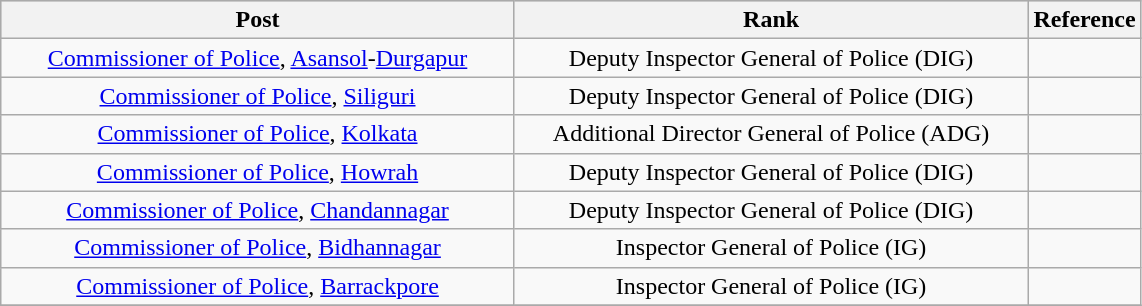<table class="wikitable" style="text-align:center">
<tr style="background:#cccccc">
<th scope="col" style="width: 335px;">Post</th>
<th scope="col" style="width: 335px;">Rank</th>
<th scope="col" style="width: 30px;">Reference</th>
</tr>
<tr>
<td><a href='#'>Commissioner of Police</a>, <a href='#'>Asansol</a>-<a href='#'>Durgapur</a></td>
<td>Deputy Inspector General of Police (DIG)</td>
<td></td>
</tr>
<tr>
<td><a href='#'>Commissioner of Police</a>, <a href='#'>Siliguri</a></td>
<td>Deputy Inspector General of Police (DIG)</td>
<td></td>
</tr>
<tr>
<td><a href='#'>Commissioner of Police</a>, <a href='#'>Kolkata</a></td>
<td>Additional Director General of Police (ADG)</td>
<td></td>
</tr>
<tr>
<td><a href='#'>Commissioner of Police</a>, <a href='#'>Howrah</a></td>
<td>Deputy Inspector General of Police (DIG)</td>
<td></td>
</tr>
<tr>
<td><a href='#'>Commissioner of Police</a>, <a href='#'>Chandannagar</a></td>
<td>Deputy Inspector General of Police (DIG)</td>
<td></td>
</tr>
<tr>
<td><a href='#'>Commissioner of Police</a>, <a href='#'>Bidhannagar</a></td>
<td>Inspector General of Police (IG)</td>
<td></td>
</tr>
<tr>
<td><a href='#'>Commissioner of Police</a>, <a href='#'>Barrackpore</a></td>
<td>Inspector General of Police (IG)</td>
<td></td>
</tr>
<tr>
</tr>
</table>
